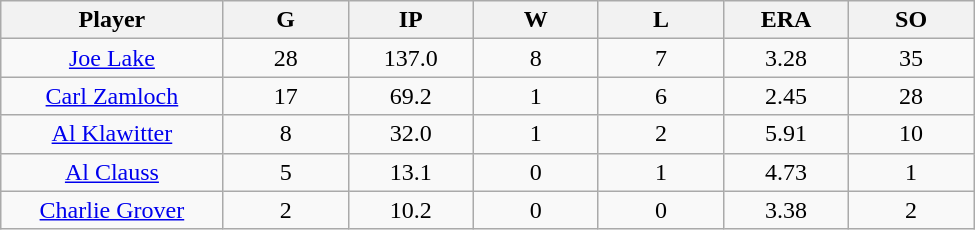<table class="wikitable sortable">
<tr>
<th bgcolor="#DDDDFF" width="16%">Player</th>
<th bgcolor="#DDDDFF" width="9%">G</th>
<th bgcolor="#DDDDFF" width="9%">IP</th>
<th bgcolor="#DDDDFF" width="9%">W</th>
<th bgcolor="#DDDDFF" width="9%">L</th>
<th bgcolor="#DDDDFF" width="9%">ERA</th>
<th bgcolor="#DDDDFF" width="9%">SO</th>
</tr>
<tr align="center">
<td><a href='#'>Joe Lake</a></td>
<td>28</td>
<td>137.0</td>
<td>8</td>
<td>7</td>
<td>3.28</td>
<td>35</td>
</tr>
<tr align=center>
<td><a href='#'>Carl Zamloch</a></td>
<td>17</td>
<td>69.2</td>
<td>1</td>
<td>6</td>
<td>2.45</td>
<td>28</td>
</tr>
<tr align=center>
<td><a href='#'>Al Klawitter</a></td>
<td>8</td>
<td>32.0</td>
<td>1</td>
<td>2</td>
<td>5.91</td>
<td>10</td>
</tr>
<tr align=center>
<td><a href='#'>Al Clauss</a></td>
<td>5</td>
<td>13.1</td>
<td>0</td>
<td>1</td>
<td>4.73</td>
<td>1</td>
</tr>
<tr align=center>
<td><a href='#'>Charlie Grover</a></td>
<td>2</td>
<td>10.2</td>
<td>0</td>
<td>0</td>
<td>3.38</td>
<td>2</td>
</tr>
</table>
